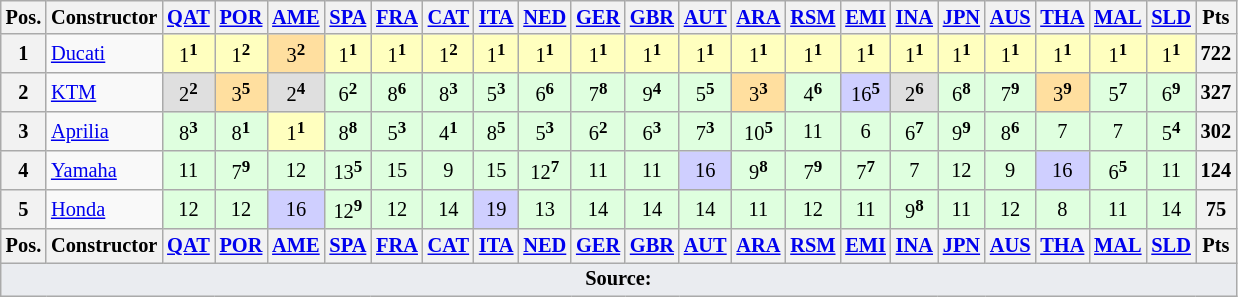<table class="wikitable" style="font-size: 85%; text-align:center">
<tr>
<th>Pos.</th>
<th>Constructor</th>
<th><a href='#'>QAT</a><br></th>
<th><a href='#'>POR</a><br></th>
<th><a href='#'>AME</a><br></th>
<th><a href='#'>SPA</a><br></th>
<th><a href='#'>FRA</a><br></th>
<th><a href='#'>CAT</a><br></th>
<th><a href='#'>ITA</a><br></th>
<th><a href='#'>NED</a><br></th>
<th><a href='#'>GER</a><br></th>
<th><a href='#'>GBR</a><br></th>
<th><a href='#'>AUT</a><br></th>
<th><a href='#'>ARA</a><br></th>
<th><a href='#'>RSM</a><br></th>
<th><a href='#'>EMI</a><br></th>
<th><a href='#'>INA</a><br></th>
<th><a href='#'>JPN</a><br></th>
<th><a href='#'>AUS</a><br></th>
<th><a href='#'>THA</a><br></th>
<th><a href='#'>MAL</a><br></th>
<th><a href='#'>SLD</a><br></th>
<th>Pts</th>
</tr>
<tr>
<th>1</th>
<td align="left"> <a href='#'>Ducati</a></td>
<td bgcolor="#ffffbf">1<strong><sup>1</sup></strong></td>
<td bgcolor="#ffffbf">1<strong><sup>2</sup></strong></td>
<td bgcolor="#ffdf9f">3<strong><sup>2</sup></strong></td>
<td bgcolor="#ffffbf">1<strong><sup>1</sup></strong></td>
<td bgcolor="#ffffbf">1<strong><sup>1</sup></strong></td>
<td bgcolor="#ffffbf">1<strong><sup>2</sup></strong></td>
<td bgcolor="#ffffbf">1<strong><sup>1</sup></strong></td>
<td bgcolor="#ffffbf">1<strong><sup>1</sup></strong></td>
<td bgcolor="#ffffbf">1<strong><sup>1</sup></strong></td>
<td bgcolor="#ffffbf">1<strong><sup>1</sup></strong></td>
<td bgcolor="#ffffbf">1<strong><sup>1</sup></strong></td>
<td bgcolor="#ffffbf">1<strong><sup>1</sup></strong></td>
<td bgcolor="#ffffbf">1<strong><sup>1</sup></strong></td>
<td bgcolor="#ffffbf">1<strong><sup>1</sup></strong></td>
<td bgcolor="#ffffbf">1<strong><sup>1</sup></strong></td>
<td bgcolor="#ffffbf">1<strong><sup>1</sup></strong></td>
<td bgcolor="#ffffbf">1<strong><sup>1</sup></strong></td>
<td bgcolor="#ffffbf">1<strong><sup>1</sup></strong></td>
<td bgcolor="#ffffbf">1<strong><sup>1</sup></strong></td>
<td bgcolor="#ffffbf">1<strong><sup>1</sup></strong></td>
<th>722</th>
</tr>
<tr>
<th>2</th>
<td align="left"> <a href='#'>KTM</a></td>
<td bgcolor="#dfdfdf">2<strong><sup>2</sup></strong></td>
<td bgcolor="#ffdf9f">3<strong><sup>5</sup></strong></td>
<td bgcolor="#dfdfdf">2<strong><sup>4</sup></strong></td>
<td bgcolor="#dfffdf">6<strong><sup>2</sup></strong></td>
<td bgcolor="#dfffdf">8<strong><sup>6</sup></strong></td>
<td bgcolor="#dfffdf">8<strong><sup>3</sup></strong></td>
<td bgcolor="#dfffdf">5<strong><sup>3</sup></strong></td>
<td bgcolor="#dfffdf">6<strong><sup>6</sup></strong></td>
<td bgcolor="#dfffdf">7<strong><sup>8</sup></strong></td>
<td bgcolor="#dfffdf">9<strong><sup>4</sup></strong></td>
<td bgcolor="#dfffdf">5<strong><sup>5</sup></strong></td>
<td bgcolor="#ffdf9f">3<strong><sup>3</sup></strong></td>
<td bgcolor="#dfffdf">4<strong><sup>6</sup></strong></td>
<td bgcolor="#cfcfff">16<strong><sup>5</sup></strong></td>
<td bgcolor="#dfdfdf">2<strong><sup>6</sup></strong></td>
<td bgcolor="#dfffdf">6<strong><sup>8</sup></strong></td>
<td bgcolor="#dfffdf">7<strong><sup>9</sup></strong></td>
<td bgcolor="#ffdf9f">3<strong><sup>9</sup></strong></td>
<td bgcolor="#dfffdf">5<strong><sup>7</sup></strong></td>
<td bgcolor="#dfffdf">6<strong><sup>9</sup></strong></td>
<th>327</th>
</tr>
<tr>
<th>3</th>
<td align="left"> <a href='#'>Aprilia</a></td>
<td bgcolor="#dfffdf">8<strong><sup>3</sup></strong></td>
<td bgcolor="#dfffdf">8<strong><sup>1</sup></strong></td>
<td bgcolor="#ffffbf">1<strong><sup>1</sup></strong></td>
<td bgcolor="#dfffdf">8<strong><sup>8</sup></strong></td>
<td bgcolor="#dfffdf">5<strong><sup>3</sup></strong></td>
<td bgcolor="#dfffdf">4<strong><sup>1</sup></strong></td>
<td bgcolor="#dfffdf">8<strong><sup>5</sup></strong></td>
<td bgcolor="#dfffdf">5<strong><sup>3</sup></strong></td>
<td bgcolor="#dfffdf">6<strong><sup>2</sup></strong></td>
<td bgcolor="#dfffdf">6<strong><sup>3</sup></strong></td>
<td bgcolor="#dfffdf">7<strong><sup>3</sup></strong></td>
<td bgcolor="#dfffdf">10<strong><sup>5</sup></strong></td>
<td bgcolor="#dfffdf">11</td>
<td bgcolor="#dfffdf">6</td>
<td bgcolor="#dfffdf">6<strong><sup>7</sup></strong></td>
<td bgcolor="#dfffdf">9<strong><sup>9</sup></strong></td>
<td bgcolor="#dfffdf">8<strong><sup>6</sup></strong></td>
<td bgcolor="#dfffdf">7</td>
<td bgcolor="#dfffdf">7</td>
<td bgcolor="#dfffdf">5<strong><sup>4</sup></strong></td>
<th>302</th>
</tr>
<tr>
<th>4</th>
<td align="left" nowrap> <a href='#'>Yamaha</a></td>
<td bgcolor="#dfffdf">11</td>
<td bgcolor="#dfffdf">7<strong><sup>9</sup></strong></td>
<td bgcolor="#dfffdf">12</td>
<td bgcolor="#dfffdf">13<strong><sup>5</sup></strong></td>
<td bgcolor="#dfffdf">15</td>
<td bgcolor="#dfffdf">9</td>
<td bgcolor="#dfffdf">15</td>
<td bgcolor="#dfffdf">12<strong><sup>7</sup></strong></td>
<td bgcolor="#dfffdf">11</td>
<td bgcolor="#dfffdf">11</td>
<td bgcolor="#cfcfff">16</td>
<td bgcolor="#dfffdf">9<strong><sup>8</sup></strong></td>
<td bgcolor="#dfffdf">7<strong><sup>9</sup></strong></td>
<td bgcolor="#dfffdf">7<strong><sup>7</sup></strong></td>
<td bgcolor="#dfffdf">7</td>
<td bgcolor="#dfffdf">12</td>
<td bgcolor="#dfffdf">9</td>
<td bgcolor="#cfcfff">16</td>
<td bgcolor="#dfffdf">6<strong><sup>5</sup></strong></td>
<td bgcolor="#dfffdf">11</td>
<th>124</th>
</tr>
<tr>
<th>5</th>
<td align="left"> <a href='#'>Honda</a></td>
<td bgcolor="#dfffdf">12</td>
<td bgcolor="#dfffdf">12</td>
<td bgcolor="#cfcfff">16</td>
<td bgcolor="#dfffdf">12<strong><sup>9</sup></strong></td>
<td bgcolor="#dfffdf">12</td>
<td bgcolor="#dfffdf">14</td>
<td bgcolor="#cfcfff">19</td>
<td bgcolor="#dfffdf">13</td>
<td bgcolor="#dfffdf">14</td>
<td bgcolor="#dfffdf">14</td>
<td bgcolor="#dfffdf">14</td>
<td bgcolor="#dfffdf">11</td>
<td bgcolor="#dfffdf">12</td>
<td bgcolor="#dfffdf">11</td>
<td bgcolor="#dfffdf">9<strong><sup>8</sup></strong></td>
<td bgcolor="#dfffdf">11</td>
<td bgcolor="#dfffdf">12</td>
<td bgcolor="#dfffdf">8</td>
<td bgcolor="#dfffdf">11</td>
<td bgcolor="#dfffdf">14</td>
<th>75</th>
</tr>
<tr>
<th>Pos.</th>
<th>Constructor</th>
<th><a href='#'>QAT</a><br></th>
<th><a href='#'>POR</a><br></th>
<th><a href='#'>AME</a><br></th>
<th><a href='#'>SPA</a><br></th>
<th><a href='#'>FRA</a><br></th>
<th><a href='#'>CAT</a><br></th>
<th><a href='#'>ITA</a><br></th>
<th><a href='#'>NED</a><br></th>
<th><a href='#'>GER</a><br></th>
<th><a href='#'>GBR</a><br></th>
<th><a href='#'>AUT</a><br></th>
<th><a href='#'>ARA</a><br></th>
<th><a href='#'>RSM</a><br></th>
<th><a href='#'>EMI</a><br></th>
<th><a href='#'>INA</a><br></th>
<th><a href='#'>JPN</a><br></th>
<th><a href='#'>AUS</a><br></th>
<th><a href='#'>THA</a><br></th>
<th><a href='#'>MAL</a><br></th>
<th><a href='#'>SLD</a><br></th>
<th>Pts</th>
</tr>
<tr>
<td colspan="23" style="background-color:#EAECF0;text-align:center"><strong>Source:</strong></td>
</tr>
</table>
